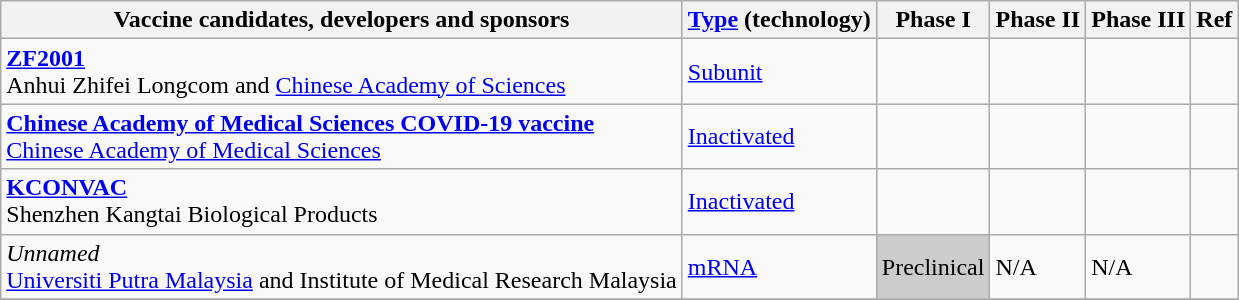<table class="wikitable" ;>
<tr>
<th>Vaccine candidates, developers and sponsors</th>
<th><a href='#'>Type</a> (technology)</th>
<th>Phase I</th>
<th>Phase II</th>
<th>Phase III</th>
<th>Ref</th>
</tr>
<tr>
<td><strong><a href='#'>ZF2001</a></strong><br>Anhui Zhifei Longcom and <a href='#'>Chinese Academy of Sciences</a></td>
<td><a href='#'>Subunit</a></td>
<td></td>
<td></td>
<td></td>
<td></td>
</tr>
<tr>
<td><strong><a href='#'>Chinese Academy of Medical Sciences COVID-19 vaccine</a></strong><br><a href='#'>Chinese Academy of Medical Sciences</a></td>
<td><a href='#'>Inactivated</a></td>
<td></td>
<td></td>
<td></td>
<td></td>
</tr>
<tr>
<td><strong><a href='#'>KCONVAC</a></strong><br>Shenzhen Kangtai Biological Products</td>
<td><a href='#'>Inactivated</a></td>
<td></td>
<td></td>
<td></td>
<td></td>
</tr>
<tr>
<td><em>Unnamed</em><br><a href='#'>Universiti Putra Malaysia</a> and Institute of Medical Research Malaysia</td>
<td><a href='#'>mRNA</a></td>
<td style="background: #cccccc;">Preclinical</td>
<td>N/A</td>
<td>N/A</td>
<td></td>
</tr>
<tr>
</tr>
</table>
